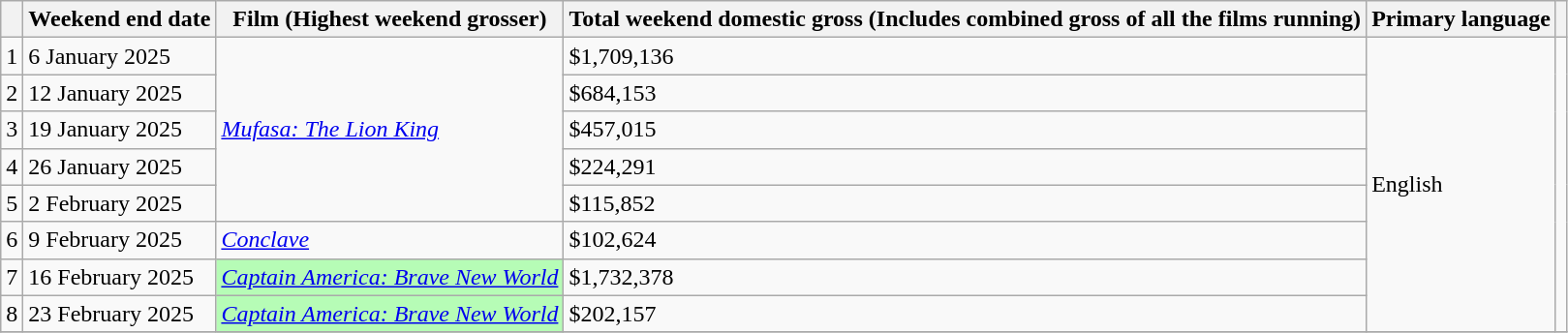<table class="wikitable sortable">
<tr>
<th></th>
<th>Weekend end date</th>
<th>Film (Highest weekend grosser)</th>
<th>Total weekend domestic gross (Includes combined gross of all the films running)</th>
<th>Primary language</th>
<th></th>
</tr>
<tr>
<td>1</td>
<td>6 January 2025</td>
<td rowspan=5><a href='#'><em>Mufasa: The Lion King</em></a></td>
<td>$1,709,136</td>
<td rowspan=8>English</td>
<td rowspan=8></td>
</tr>
<tr>
<td>2</td>
<td>12 January 2025</td>
<td>$684,153</td>
</tr>
<tr>
<td>3</td>
<td>19 January 2025</td>
<td>$457,015</td>
</tr>
<tr>
<td>4</td>
<td>26 January 2025</td>
<td>$224,291</td>
</tr>
<tr>
<td>5</td>
<td>2 February 2025</td>
<td>$115,852</td>
</tr>
<tr>
<td>6</td>
<td>9 February 2025</td>
<td><em><a href='#'>Conclave</a></em></td>
<td>$102,624</td>
</tr>
<tr>
<td>7</td>
<td>16 February 2025</td>
<td style="background:#b6fcb6;" align="center";><a href='#'><em>Captain America: Brave New World</em></a></td>
<td>$1,732,378</td>
</tr>
<tr>
<td>8</td>
<td>23 February 2025</td>
<td style="background:#b6fcb6;" align="center";><a href='#'><em>Captain America: Brave New World</em></a></td>
<td>$202,157</td>
</tr>
<tr>
</tr>
</table>
